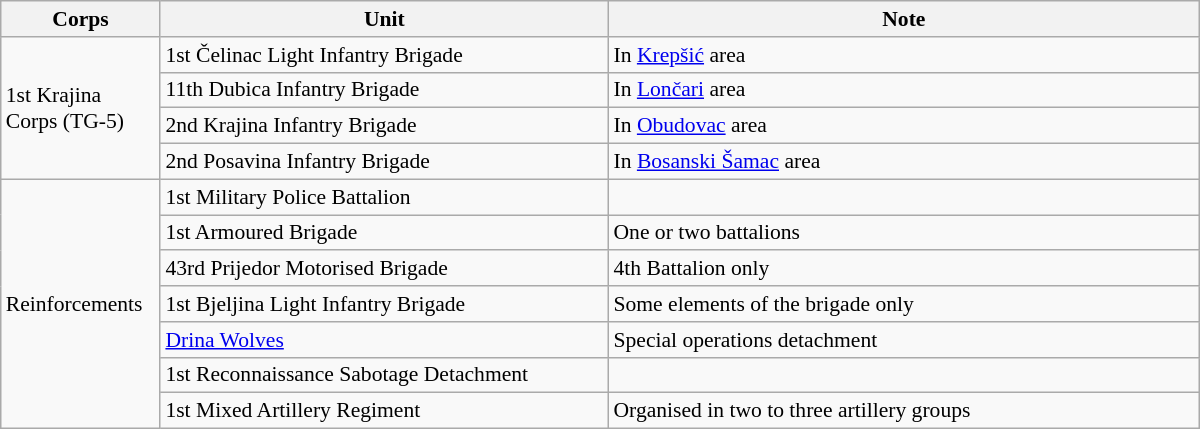<table class="plainrowheaders wikitable collapsible" style="cellspacing=2px; text-align:left; font-size:90%;" width=800px>
<tr style="font-size:100%; text-align:right;">
<th style="width:100px;" scope="col">Corps</th>
<th style="width:300px;" scope="col">Unit</th>
<th style="width:400px;" scope="col">Note</th>
</tr>
<tr>
<td rowspan=4>1st Krajina Corps (TG-5)</td>
<td>1st Čelinac Light Infantry Brigade</td>
<td>In <a href='#'>Krepšić</a> area</td>
</tr>
<tr>
<td>11th Dubica Infantry Brigade</td>
<td>In <a href='#'>Lončari</a> area</td>
</tr>
<tr>
<td>2nd Krajina Infantry Brigade</td>
<td>In <a href='#'>Obudovac</a> area</td>
</tr>
<tr>
<td>2nd Posavina Infantry Brigade</td>
<td>In <a href='#'>Bosanski Šamac</a> area</td>
</tr>
<tr>
<td rowspan=7>Reinforcements</td>
<td>1st Military Police Battalion</td>
<td></td>
</tr>
<tr>
<td>1st Armoured Brigade</td>
<td>One or two battalions</td>
</tr>
<tr>
<td>43rd Prijedor Motorised Brigade</td>
<td>4th Battalion only</td>
</tr>
<tr>
<td>1st Bjeljina Light Infantry Brigade</td>
<td>Some elements of the brigade only</td>
</tr>
<tr>
<td><a href='#'>Drina Wolves</a></td>
<td>Special operations detachment</td>
</tr>
<tr>
<td>1st Reconnaissance Sabotage Detachment</td>
<td></td>
</tr>
<tr>
<td>1st Mixed Artillery Regiment</td>
<td>Organised in two to three artillery groups</td>
</tr>
</table>
